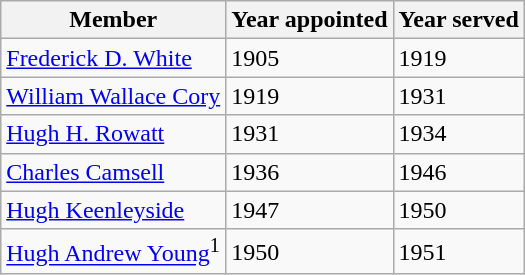<table class="wikitable">
<tr>
<th>Member</th>
<th>Year appointed</th>
<th>Year served</th>
</tr>
<tr>
<td><a href='#'>Frederick D. White</a></td>
<td>1905</td>
<td>1919</td>
</tr>
<tr>
<td><a href='#'>William Wallace Cory</a></td>
<td>1919</td>
<td>1931</td>
</tr>
<tr>
<td><a href='#'>Hugh H. Rowatt</a></td>
<td>1931</td>
<td>1934</td>
</tr>
<tr>
<td><a href='#'>Charles Camsell</a></td>
<td>1936</td>
<td>1946</td>
</tr>
<tr>
<td><a href='#'>Hugh Keenleyside</a></td>
<td>1947</td>
<td>1950</td>
</tr>
<tr>
<td><a href='#'>Hugh Andrew Young</a><sup>1</sup></td>
<td>1950</td>
<td>1951</td>
</tr>
</table>
